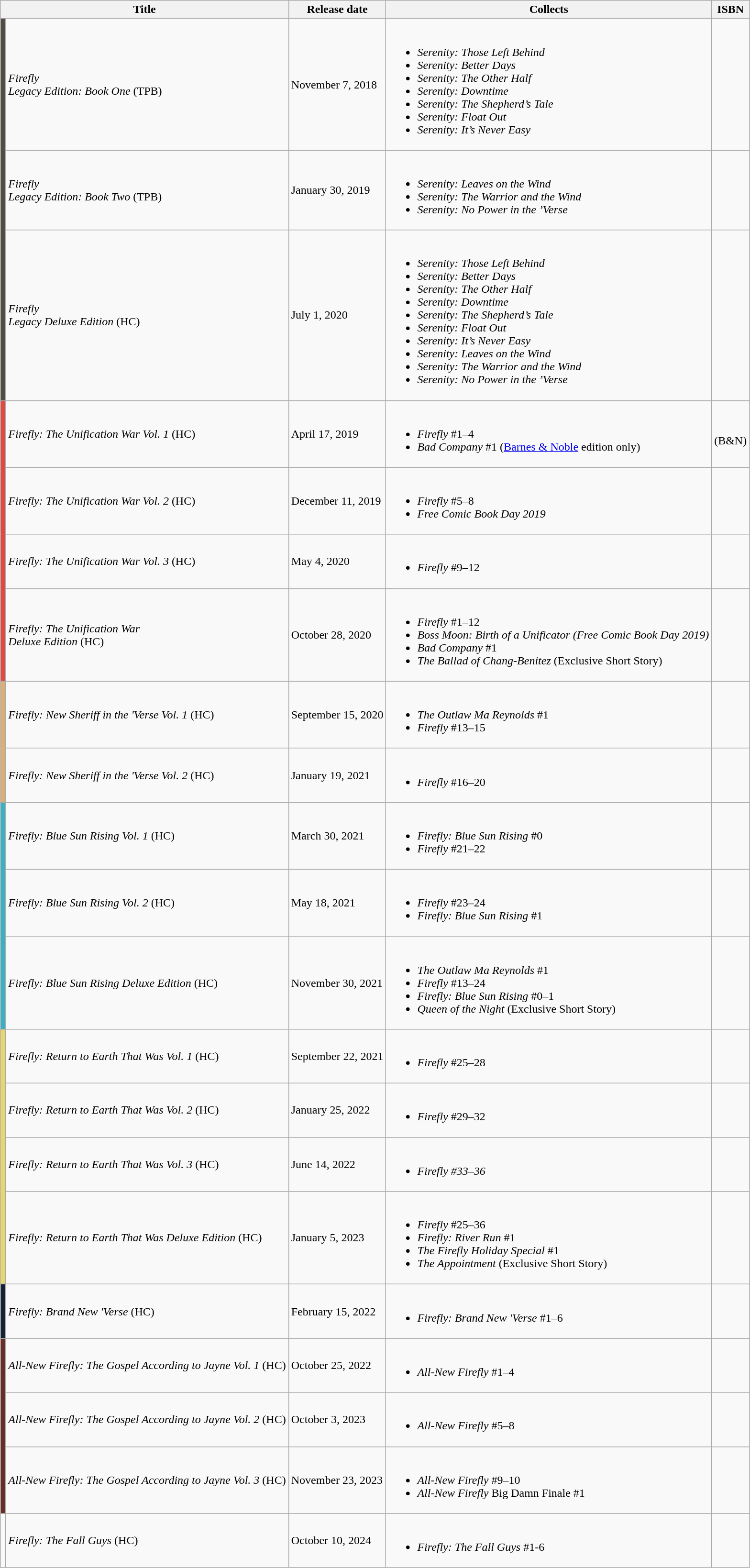<table class="wikitable mw-collapsible">
<tr>
<th colspan=2>Title</th>
<th>Release date</th>
<th>Collects</th>
<th>ISBN</th>
</tr>
<tr>
<td rowspan=3 style="background: #534c42;"></td>
<td><em>Firefly<br>Legacy Edition: Book One</em> (TPB)</td>
<td>November 7, 2018</td>
<td><br><ul><li><em>Serenity: Those Left Behind</em></li><li><em>Serenity: Better Days</em></li><li><em>Serenity: The Other Half</em></li><li><em>Serenity: Downtime</em></li><li><em>Serenity: The Shepherd’s Tale</em></li><li><em>Serenity: Float Out</em></li><li><em>Serenity: It’s Never Easy</em></li></ul></td>
<td></td>
</tr>
<tr>
<td><em>Firefly<br>Legacy Edition: Book Two</em> (TPB)</td>
<td>January 30, 2019</td>
<td><br><ul><li><em>Serenity: Leaves on the Wind</em></li><li><em>Serenity: The Warrior and the Wind</em></li><li><em>Serenity: No Power in the ’Verse</em></li></ul></td>
<td></td>
</tr>
<tr>
<td><em>Firefly<br>Legacy Deluxe Edition</em> (HC)</td>
<td>July 1, 2020</td>
<td><br><ul><li><em>Serenity: Those Left Behind</em></li><li><em>Serenity: Better Days</em></li><li><em>Serenity: The Other Half</em></li><li><em>Serenity: Downtime</em></li><li><em>Serenity: The Shepherd’s Tale</em></li><li><em>Serenity: Float Out</em></li><li><em>Serenity: It’s Never Easy</em></li><li><em>Serenity: Leaves on the Wind</em></li><li><em>Serenity: The Warrior and the Wind</em></li><li><em>Serenity: No Power in the ’Verse</em></li></ul></td>
<td></td>
</tr>
<tr>
<td rowspan=4 style="background: #e24840;"></td>
<td><em>Firefly: The Unification War Vol. 1</em> (HC)</td>
<td>April 17, 2019</td>
<td><br><ul><li><em>Firefly</em> #1–4</li><li><em>Bad Company</em> #1 (<a href='#'>Barnes & Noble</a> edition only)</li></ul></td>
<td><br> (B&N)</td>
</tr>
<tr>
<td><em>Firefly: The Unification War Vol. 2</em> (HC)</td>
<td>December 11, 2019</td>
<td><br><ul><li><em>Firefly</em> #5–8</li><li><em>Free Comic Book Day 2019</em></li></ul></td>
<td></td>
</tr>
<tr>
<td><em>Firefly: The Unification War Vol. 3</em> (HC)</td>
<td>May 4, 2020</td>
<td><br><ul><li><em>Firefly</em> #9–12</li></ul></td>
<td></td>
</tr>
<tr>
<td><em>Firefly: The Unification War<br>Deluxe Edition</em> (HC)</td>
<td>October 28, 2020</td>
<td><br><ul><li><em>Firefly</em> #1–12</li><li><em>Boss Moon: Birth of a Unificator (Free Comic Book Day 2019)</em></li><li><em>Bad Company</em> #1</li><li><em>The Ballad of Chang-Benitez</em> (Exclusive Short Story)</li></ul></td>
<td></td>
</tr>
<tr>
<td rowspan=2 style="background: #dab076;"></td>
<td><em>Firefly: New Sheriff in the 'Verse Vol. 1</em> (HC)</td>
<td>September 15, 2020</td>
<td><br><ul><li><em>The Outlaw Ma Reynolds</em> #1</li><li><em>Firefly</em> #13–15</li></ul></td>
<td></td>
</tr>
<tr>
<td><em>Firefly: New Sheriff in the 'Verse Vol. 2</em> (HC)</td>
<td>January 19, 2021</td>
<td><br><ul><li><em>Firefly</em> #16–20</li></ul></td>
<td></td>
</tr>
<tr>
<td rowspan="3" style="background: #39b0c6;"></td>
<td><em>Firefly: Blue Sun Rising Vol. 1</em> (HC)</td>
<td>March 30, 2021</td>
<td><br><ul><li><em>Firefly: Blue Sun Rising</em> #0</li><li><em>Firefly</em> #21–22</li></ul></td>
<td></td>
</tr>
<tr>
<td><em>Firefly: Blue Sun Rising Vol. 2</em> (HC)</td>
<td>May 18, 2021</td>
<td><br><ul><li><em>Firefly</em> #23–24</li><li><em>Firefly: Blue Sun Rising</em> #1</li></ul></td>
<td></td>
</tr>
<tr>
<td><em>Firefly: Blue Sun Rising Deluxe Edition</em> (HC)</td>
<td>November 30, 2021</td>
<td><br><ul><li><em>The Outlaw Ma Reynolds</em> #1</li><li><em>Firefly</em> #13–24</li><li><em>Firefly: Blue Sun Rising</em> #0<em>–</em>1</li><li><em>Queen of the Night</em> (Exclusive Short Story)</li></ul></td>
<td></td>
</tr>
<tr>
<td rowspan="4" style="background: #e9d66b;"></td>
<td><em>Firefly: Return to Earth That Was Vol. 1</em> (HC)</td>
<td>September 22, 2021</td>
<td><br><ul><li><em>Firefly</em> #25–28</li></ul></td>
<td></td>
</tr>
<tr>
<td><em>Firefly: Return to Earth That Was Vol. 2</em> (HC)</td>
<td>January 25, 2022</td>
<td><br><ul><li><em>Firefly</em> #29–32</li></ul></td>
<td></td>
</tr>
<tr>
<td><em>Firefly: Return to Earth That Was Vol. 3</em> (HC)</td>
<td>June 14, 2022</td>
<td><br><ul><li><em>Firefly #33–36</em></li></ul></td>
<td></td>
</tr>
<tr>
<td><em>Firefly: Return to Earth That Was Deluxe Edition</em> (HC)</td>
<td>January 5, 2023</td>
<td><br><ul><li><em>Firefly</em> #25<em>–</em>36</li><li><em>Firefly: River Run</em> #1</li><li><em>The Firefly Holiday Special</em> #1</li><li><em>The Appointment</em> (Exclusive Short Story)</li></ul></td>
<td></td>
</tr>
<tr>
<td style="background: #152137;"></td>
<td><em>Firefly: Brand New 'Verse</em> (HC)</td>
<td>February 15, 2022</td>
<td><br><ul><li><em>Firefly: Brand New 'Verse</em> #1<em>–</em>6</li></ul></td>
<td></td>
</tr>
<tr>
<td rowspan="3" style="background: #6a2c27;"></td>
<td><em>All-New Firefly: The Gospel According to Jayne Vol. 1</em> (HC)</td>
<td>October 25, 2022</td>
<td><br><ul><li><em>All-New Firefly</em> #1–4</li></ul></td>
<td></td>
</tr>
<tr>
<td><em>All-New Firefly: The Gospel According to Jayne Vol. 2</em> (HC)</td>
<td>October 3, 2023</td>
<td><br><ul><li><em>All-New Firefly</em> #5–8</li></ul></td>
<td></td>
</tr>
<tr>
<td><em>All-New Firefly: The Gospel According to Jayne Vol. 3</em> (HC)</td>
<td>November 23, 2023</td>
<td><br><ul><li><em>All-New Firefly</em> #9–10</li><li><em>All-New Firefly</em> Big Damn Finale #1</li></ul></td>
<td></td>
</tr>
<tr>
<td></td>
<td><em>Firefly: The Fall Guys</em> (HC)</td>
<td>October 10, 2024</td>
<td><br><ul><li><em>Firefly: The Fall Guys</em> #1-6</li></ul></td>
<td></td>
</tr>
</table>
